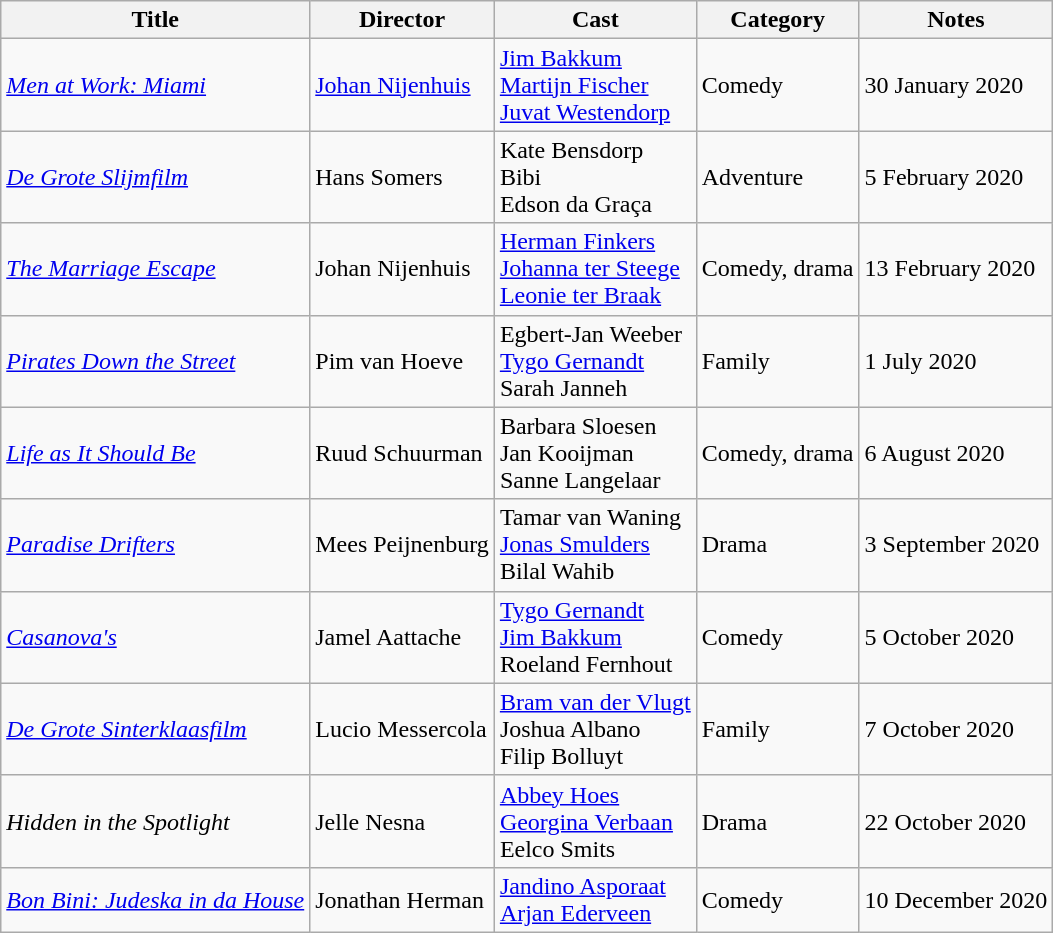<table class="wikitable">
<tr>
<th>Title</th>
<th>Director</th>
<th>Cast</th>
<th>Category</th>
<th>Notes</th>
</tr>
<tr>
<td><em><a href='#'>Men at Work: Miami</a></em></td>
<td><a href='#'>Johan Nijenhuis</a></td>
<td><a href='#'>Jim Bakkum</a><br><a href='#'>Martijn Fischer</a><br><a href='#'>Juvat Westendorp</a></td>
<td>Comedy</td>
<td>30 January 2020</td>
</tr>
<tr>
<td><em><a href='#'>De Grote Slijmfilm</a></em></td>
<td>Hans Somers</td>
<td>Kate Bensdorp<br>Bibi<br>Edson da Graça</td>
<td>Adventure</td>
<td>5 February 2020</td>
</tr>
<tr>
<td><em><a href='#'>The Marriage Escape</a></em></td>
<td>Johan Nijenhuis</td>
<td><a href='#'>Herman Finkers</a><br><a href='#'>Johanna ter Steege</a><br><a href='#'>Leonie ter Braak</a></td>
<td>Comedy, drama</td>
<td>13 February 2020</td>
</tr>
<tr>
<td><em><a href='#'>Pirates Down the Street</a></em></td>
<td>Pim van Hoeve</td>
<td>Egbert-Jan Weeber<br><a href='#'>Tygo Gernandt</a><br>Sarah Janneh</td>
<td>Family</td>
<td>1 July 2020</td>
</tr>
<tr>
<td><em><a href='#'>Life as It Should Be</a></em></td>
<td>Ruud Schuurman</td>
<td>Barbara Sloesen<br>Jan Kooijman<br>Sanne Langelaar</td>
<td>Comedy, drama</td>
<td>6 August 2020</td>
</tr>
<tr>
<td><em><a href='#'>Paradise Drifters</a></em></td>
<td>Mees Peijnenburg</td>
<td>Tamar van Waning<br><a href='#'>Jonas Smulders</a><br>Bilal Wahib</td>
<td>Drama</td>
<td>3 September 2020</td>
</tr>
<tr>
<td><em><a href='#'>Casanova's</a></em></td>
<td>Jamel Aattache</td>
<td><a href='#'>Tygo Gernandt</a><br><a href='#'>Jim Bakkum</a><br>Roeland Fernhout</td>
<td>Comedy</td>
<td>5 October 2020</td>
</tr>
<tr>
<td><em><a href='#'>De Grote Sinterklaasfilm</a></em></td>
<td>Lucio Messercola</td>
<td><a href='#'>Bram van der Vlugt</a><br>Joshua Albano<br>Filip Bolluyt</td>
<td>Family</td>
<td>7 October 2020</td>
</tr>
<tr>
<td><em>Hidden in the Spotlight</em></td>
<td>Jelle Nesna</td>
<td><a href='#'>Abbey Hoes</a><br><a href='#'>Georgina Verbaan</a><br>Eelco Smits</td>
<td>Drama</td>
<td>22 October 2020</td>
</tr>
<tr>
<td><em><a href='#'>Bon Bini: Judeska in da House</a></em></td>
<td>Jonathan Herman</td>
<td><a href='#'>Jandino Asporaat</a><br><a href='#'>Arjan Ederveen</a></td>
<td>Comedy</td>
<td>10 December 2020</td>
</tr>
</table>
